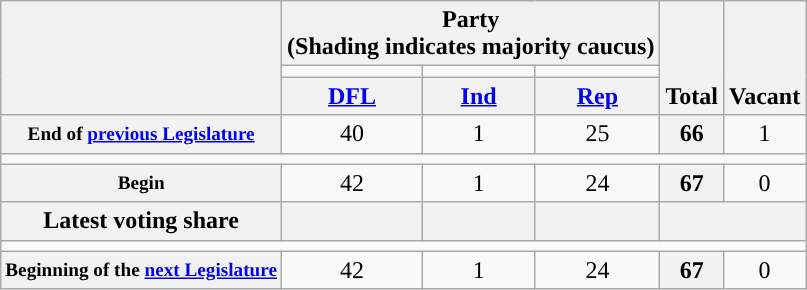<table class=wikitable style="text-align:center">
<tr style="vertical-align:bottom;">
<th rowspan=3></th>
<th colspan=3>Party <div>(Shading indicates majority caucus)</div></th>
<th rowspan=3>Total</th>
<th rowspan=3>Vacant</th>
</tr>
<tr style="height:5px">
<td style="background-color:"></td>
<td style="background-color:"></td>
<td style="background-color:"></td>
</tr>
<tr>
<th><a href='#'>DFL</a></th>
<th><a href='#'>Ind</a></th>
<th><a href='#'>Rep</a></th>
</tr>
<tr>
<th style="white-space:nowrap; font-size:80%;">End of <a href='#'>previous Legislature</a></th>
<td>40</td>
<td>1</td>
<td>25</td>
<th>66</th>
<td>1</td>
</tr>
<tr>
<td colspan=6></td>
</tr>
<tr>
<th style="font-size:80%">Begin</th>
<td>42</td>
<td>1</td>
<td>24</td>
<th>67</th>
<td>0</td>
</tr>
<tr>
<th>Latest voting share</th>
<th></th>
<th></th>
<th></th>
<th colspan=2></th>
</tr>
<tr>
<td colspan=6></td>
</tr>
<tr>
<th style="white-space:nowrap; font-size:80%;">Beginning of the <a href='#'>next Legislature</a></th>
<td>42</td>
<td>1</td>
<td>24</td>
<th>67</th>
<td>0</td>
</tr>
</table>
